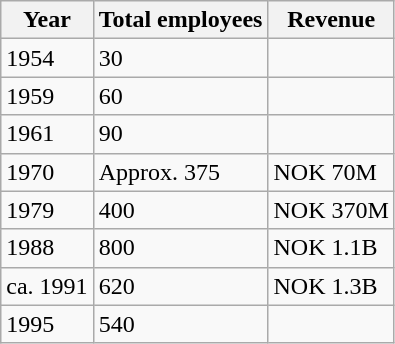<table class="wikitable" border="1">
<tr>
<th>Year</th>
<th>Total employees</th>
<th>Revenue</th>
</tr>
<tr>
<td>1954</td>
<td>30</td>
<td></td>
</tr>
<tr>
<td>1959</td>
<td>60</td>
<td></td>
</tr>
<tr>
<td>1961</td>
<td>90</td>
<td></td>
</tr>
<tr>
<td>1970</td>
<td>Approx. 375</td>
<td>NOK 70M</td>
</tr>
<tr>
<td>1979</td>
<td>400</td>
<td>NOK 370M</td>
</tr>
<tr>
<td>1988</td>
<td>800</td>
<td>NOK 1.1B</td>
</tr>
<tr>
<td>ca. 1991</td>
<td>620</td>
<td>NOK 1.3B</td>
</tr>
<tr>
<td>1995</td>
<td>540</td>
<td></td>
</tr>
</table>
